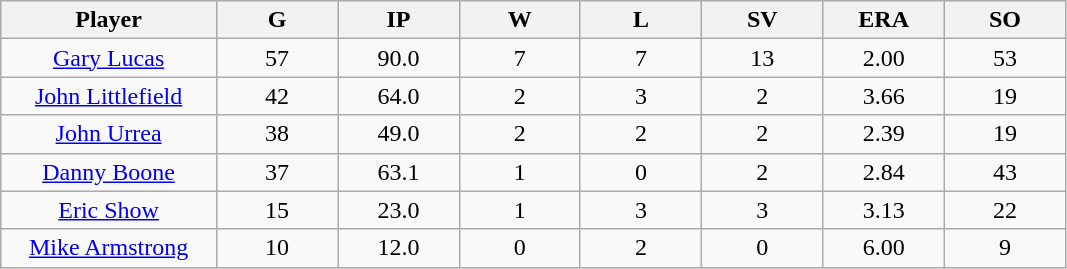<table class="wikitable sortable">
<tr>
<th bgcolor="#DDDDFF" width="16%">Player</th>
<th bgcolor="#DDDDFF" width="9%">G</th>
<th bgcolor="#DDDDFF" width="9%">IP</th>
<th bgcolor="#DDDDFF" width="9%">W</th>
<th bgcolor="#DDDDFF" width="9%">L</th>
<th bgcolor="#DDDDFF" width="9%">SV</th>
<th bgcolor="#DDDDFF" width="9%">ERA</th>
<th bgcolor="#DDDDFF" width="9%">SO</th>
</tr>
<tr align="center">
<td><a href='#'>Gary Lucas</a></td>
<td>57</td>
<td>90.0</td>
<td>7</td>
<td>7</td>
<td>13</td>
<td>2.00</td>
<td>53</td>
</tr>
<tr align=center>
<td><a href='#'>John Littlefield</a></td>
<td>42</td>
<td>64.0</td>
<td>2</td>
<td>3</td>
<td>2</td>
<td>3.66</td>
<td>19</td>
</tr>
<tr align="center">
<td><a href='#'>John Urrea</a></td>
<td>38</td>
<td>49.0</td>
<td>2</td>
<td>2</td>
<td>2</td>
<td>2.39</td>
<td>19</td>
</tr>
<tr align="center">
<td><a href='#'>Danny Boone</a></td>
<td>37</td>
<td>63.1</td>
<td>1</td>
<td>0</td>
<td>2</td>
<td>2.84</td>
<td>43</td>
</tr>
<tr align="center">
<td><a href='#'>Eric Show</a></td>
<td>15</td>
<td>23.0</td>
<td>1</td>
<td>3</td>
<td>3</td>
<td>3.13</td>
<td>22</td>
</tr>
<tr align="center">
<td><a href='#'>Mike Armstrong</a></td>
<td>10</td>
<td>12.0</td>
<td>0</td>
<td>2</td>
<td>0</td>
<td>6.00</td>
<td>9</td>
</tr>
</table>
